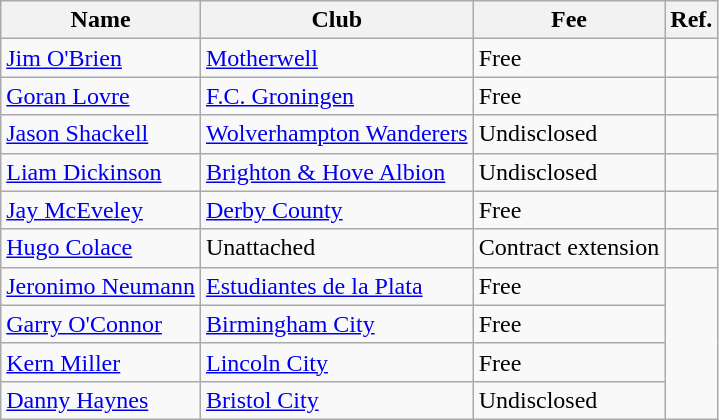<table class="wikitable sortable">
<tr>
<th>Name</th>
<th>Club</th>
<th>Fee</th>
<th>Ref.</th>
</tr>
<tr>
<td> <a href='#'>Jim O'Brien</a></td>
<td> <a href='#'>Motherwell</a></td>
<td>Free</td>
<td></td>
</tr>
<tr>
<td> <a href='#'>Goran Lovre</a></td>
<td><a href='#'>F.C. Groningen</a></td>
<td>Free</td>
<td></td>
</tr>
<tr>
<td> <a href='#'>Jason Shackell</a></td>
<td><a href='#'>Wolverhampton Wanderers</a></td>
<td>Undisclosed</td>
<td></td>
</tr>
<tr>
<td> <a href='#'>Liam Dickinson</a></td>
<td><a href='#'>Brighton & Hove Albion</a></td>
<td>Undisclosed</td>
<td></td>
</tr>
<tr>
<td> <a href='#'>Jay McEveley</a></td>
<td><a href='#'>Derby County</a></td>
<td>Free</td>
<td></td>
</tr>
<tr>
<td> <a href='#'>Hugo Colace</a></td>
<td>Unattached</td>
<td>Contract extension</td>
<td></td>
</tr>
<tr>
<td> <a href='#'>Jeronimo Neumann</a></td>
<td> <a href='#'>Estudiantes de la Plata</a></td>
<td>Free</td>
</tr>
<tr>
<td> <a href='#'>Garry O'Connor</a></td>
<td><a href='#'>Birmingham City</a></td>
<td>Free</td>
</tr>
<tr>
<td> <a href='#'>Kern Miller</a></td>
<td><a href='#'>Lincoln City</a></td>
<td>Free</td>
</tr>
<tr>
<td> <a href='#'>Danny Haynes</a></td>
<td><a href='#'>Bristol City</a></td>
<td>Undisclosed</td>
</tr>
</table>
